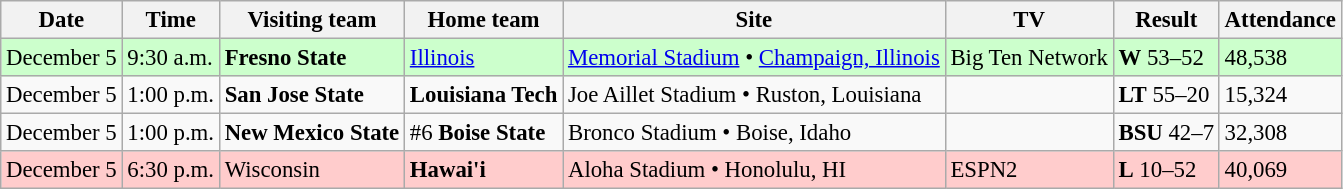<table class="wikitable" style="font-size:95%;">
<tr>
<th>Date</th>
<th>Time</th>
<th>Visiting team</th>
<th>Home team</th>
<th>Site</th>
<th>TV</th>
<th>Result</th>
<th>Attendance</th>
</tr>
<tr bgcolor=ccffcc>
<td>December 5</td>
<td>9:30 a.m.</td>
<td><strong>Fresno State</strong></td>
<td><a href='#'>Illinois</a></td>
<td><a href='#'>Memorial Stadium</a> • <a href='#'>Champaign, Illinois</a></td>
<td>Big Ten Network</td>
<td><strong>W</strong> 53–52</td>
<td>48,538</td>
</tr>
<tr bgcolor=>
<td>December 5</td>
<td>1:00 p.m.</td>
<td><strong>San Jose State</strong></td>
<td><strong>Louisiana Tech</strong></td>
<td>Joe Aillet Stadium  • Ruston, Louisiana</td>
<td></td>
<td><strong>LT</strong> 55–20</td>
<td>15,324</td>
</tr>
<tr bgcolor=>
<td>December 5</td>
<td>1:00 p.m.</td>
<td><strong>New Mexico State</strong></td>
<td>#6 <strong>Boise State</strong></td>
<td>Bronco Stadium • Boise, Idaho</td>
<td></td>
<td><strong>BSU</strong> 42–7</td>
<td>32,308</td>
</tr>
<tr bgcolor=ffcccc>
<td>December 5</td>
<td>6:30 p.m.</td>
<td>Wisconsin</td>
<td><strong>Hawai'i</strong></td>
<td>Aloha Stadium • Honolulu, HI</td>
<td>ESPN2</td>
<td><strong>L</strong> 10–52</td>
<td>40,069</td>
</tr>
</table>
